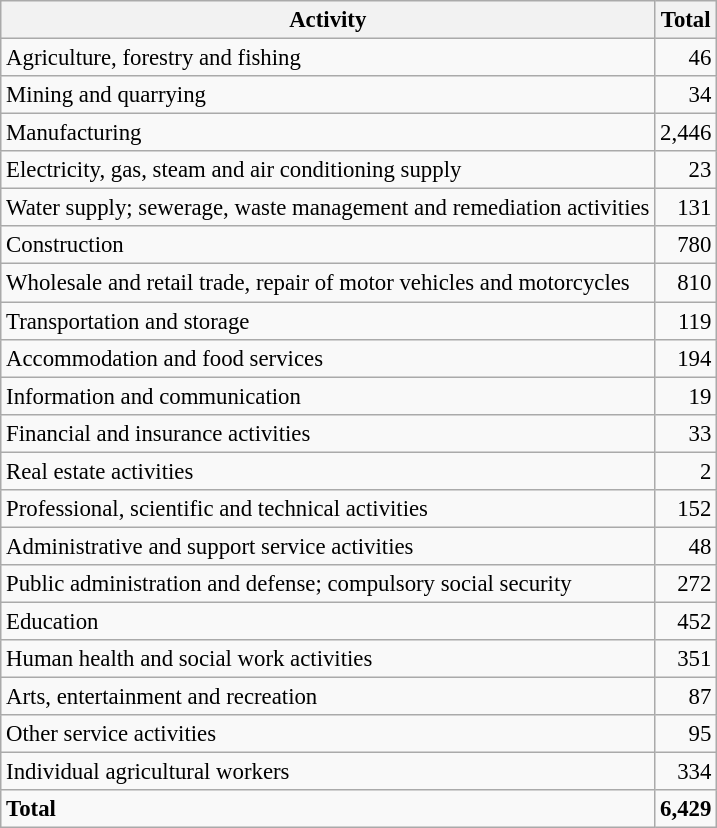<table class="wikitable sortable" style="font-size:95%;">
<tr>
<th>Activity</th>
<th>Total</th>
</tr>
<tr>
<td>Agriculture, forestry and fishing</td>
<td align="right">46</td>
</tr>
<tr>
<td>Mining and quarrying</td>
<td align="right">34</td>
</tr>
<tr>
<td>Manufacturing</td>
<td align="right">2,446</td>
</tr>
<tr>
<td>Electricity, gas, steam and air conditioning supply</td>
<td align="right">23</td>
</tr>
<tr>
<td>Water supply; sewerage, waste management and remediation activities</td>
<td align="right">131</td>
</tr>
<tr>
<td>Construction</td>
<td align="right">780</td>
</tr>
<tr>
<td>Wholesale and retail trade, repair of motor vehicles and motorcycles</td>
<td align="right">810</td>
</tr>
<tr>
<td>Transportation and storage</td>
<td align="right">119</td>
</tr>
<tr>
<td>Accommodation and food services</td>
<td align="right">194</td>
</tr>
<tr>
<td>Information and communication</td>
<td align="right">19</td>
</tr>
<tr>
<td>Financial and insurance activities</td>
<td align="right">33</td>
</tr>
<tr>
<td>Real estate activities</td>
<td align="right">2</td>
</tr>
<tr>
<td>Professional, scientific and technical activities</td>
<td align="right">152</td>
</tr>
<tr>
<td>Administrative and support service activities</td>
<td align="right">48</td>
</tr>
<tr>
<td>Public administration and defense; compulsory social security</td>
<td align="right">272</td>
</tr>
<tr>
<td>Education</td>
<td align="right">452</td>
</tr>
<tr>
<td>Human health and social work activities</td>
<td align="right">351</td>
</tr>
<tr>
<td>Arts, entertainment and recreation</td>
<td align="right">87</td>
</tr>
<tr>
<td>Other service activities</td>
<td align="right">95</td>
</tr>
<tr>
<td>Individual agricultural workers</td>
<td align="right">334</td>
</tr>
<tr class="sortbottom">
<td><strong>Total</strong></td>
<td align="right"><strong>6,429</strong></td>
</tr>
</table>
